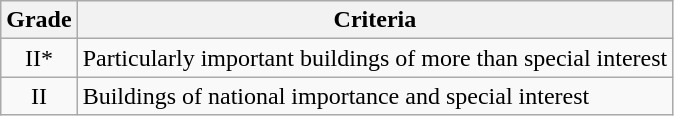<table class="wikitable">
<tr>
<th>Grade</th>
<th>Criteria</th>
</tr>
<tr>
<td align="center" >II*</td>
<td>Particularly important buildings of more than special interest</td>
</tr>
<tr>
<td align="center" >II</td>
<td>Buildings of national importance and special interest</td>
</tr>
</table>
